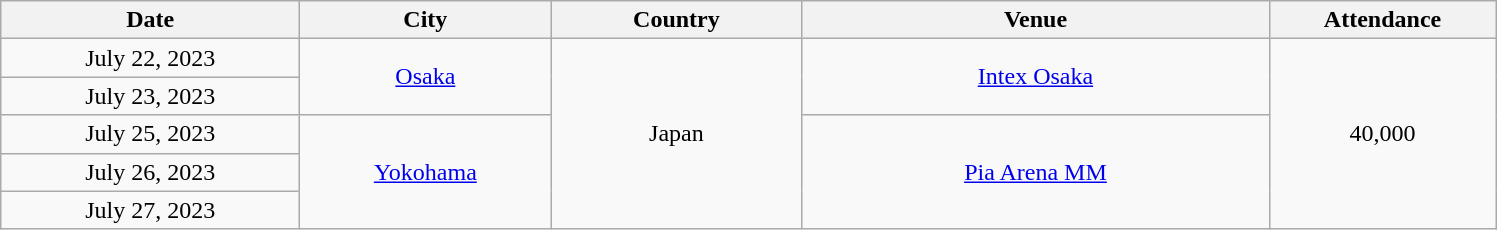<table class="wikitable" style="text-align:center">
<tr>
<th scope="col" style="width:12em">Date</th>
<th scope="col" style="width:10em">City</th>
<th scope="col" style="width:10em">Country</th>
<th scope="col" style="width:19em">Venue</th>
<th scope="col" style="width:9em">Attendance</th>
</tr>
<tr>
<td>July 22, 2023</td>
<td rowspan="2"><a href='#'>Osaka</a></td>
<td rowspan="5">Japan</td>
<td rowspan="2"><a href='#'>Intex Osaka</a></td>
<td rowspan="5">40,000</td>
</tr>
<tr>
<td>July 23, 2023</td>
</tr>
<tr>
<td>July 25, 2023</td>
<td rowspan="3"><a href='#'>Yokohama</a></td>
<td rowspan="3"><a href='#'>Pia Arena MM</a></td>
</tr>
<tr>
<td>July 26, 2023</td>
</tr>
<tr>
<td>July 27, 2023</td>
</tr>
</table>
